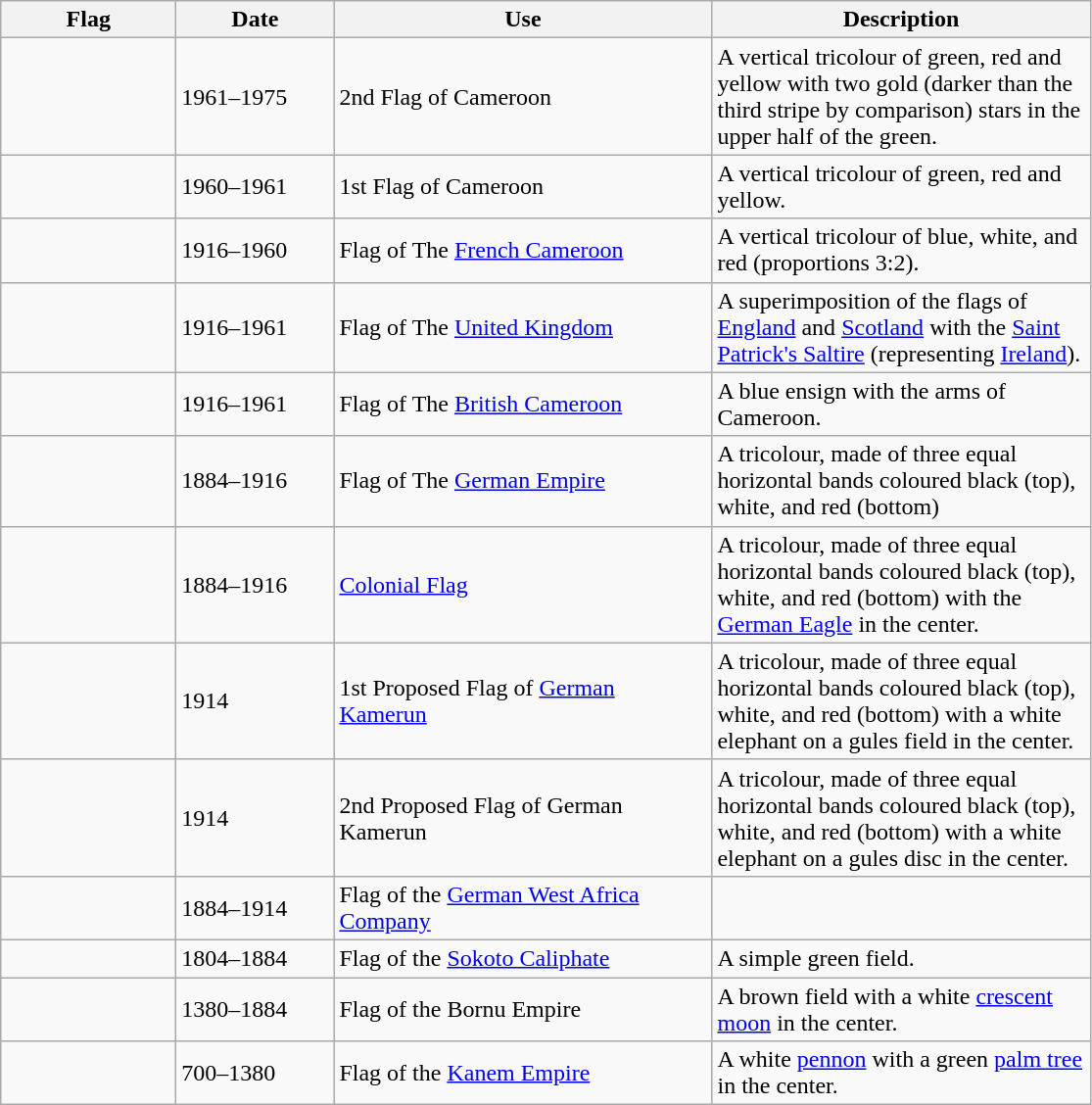<table class="wikitable" style="background: #f9f9f9">
<tr>
<th width="112">Flag</th>
<th width="100">Date</th>
<th width="250">Use</th>
<th width="250">Description</th>
</tr>
<tr>
<td></td>
<td>1961–1975</td>
<td>2nd Flag of Cameroon</td>
<td>A vertical tricolour of green, red and yellow with two gold (darker than the third stripe by comparison) stars in the upper half of the green.</td>
</tr>
<tr>
<td></td>
<td>1960–1961</td>
<td>1st Flag of Cameroon</td>
<td>A vertical tricolour of green, red and yellow.</td>
</tr>
<tr>
<td></td>
<td>1916–1960</td>
<td>Flag of The <a href='#'>French Cameroon</a></td>
<td>A vertical tricolour of blue, white, and red (proportions 3:2).</td>
</tr>
<tr>
<td></td>
<td>1916–1961</td>
<td>Flag of The <a href='#'>United Kingdom</a></td>
<td>A superimposition of the flags of <a href='#'>England</a> and <a href='#'>Scotland</a> with the <a href='#'>Saint Patrick's Saltire</a> (representing <a href='#'>Ireland</a>).</td>
</tr>
<tr>
<td></td>
<td>1916–1961</td>
<td>Flag of The <a href='#'>British Cameroon</a></td>
<td>A blue ensign with the arms of Cameroon.</td>
</tr>
<tr>
<td></td>
<td>1884–1916</td>
<td>Flag of The <a href='#'>German Empire</a></td>
<td>A tricolour, made of three equal horizontal bands coloured black (top), white, and red (bottom)</td>
</tr>
<tr>
<td></td>
<td>1884–1916</td>
<td><a href='#'>Colonial Flag</a></td>
<td>A tricolour, made of three equal horizontal bands coloured black (top), white, and red (bottom) with the <a href='#'>German Eagle</a> in the center.</td>
</tr>
<tr>
<td></td>
<td>1914</td>
<td>1st Proposed Flag of <a href='#'>German Kamerun</a></td>
<td>A tricolour, made of three equal horizontal bands coloured black (top), white, and red (bottom) with a white elephant on a gules field in the center.</td>
</tr>
<tr>
<td></td>
<td>1914</td>
<td>2nd Proposed Flag of German Kamerun</td>
<td>A tricolour, made of three equal horizontal bands coloured black (top), white, and red (bottom) with a white elephant on a gules disc in the center.</td>
</tr>
<tr>
<td></td>
<td>1884–1914</td>
<td>Flag of the <a href='#'>German West Africa Company</a></td>
<td></td>
</tr>
<tr>
<td></td>
<td>1804–1884</td>
<td>Flag of the <a href='#'>Sokoto Caliphate</a></td>
<td>A simple green field.</td>
</tr>
<tr>
<td></td>
<td>1380–1884</td>
<td>Flag of the Bornu Empire</td>
<td>A brown field with a white <a href='#'>crescent moon</a> in the center.</td>
</tr>
<tr>
<td></td>
<td>700–1380</td>
<td>Flag of the <a href='#'>Kanem Empire</a></td>
<td>A white <a href='#'>pennon</a> with a green <a href='#'>palm tree</a> in the center.</td>
</tr>
</table>
